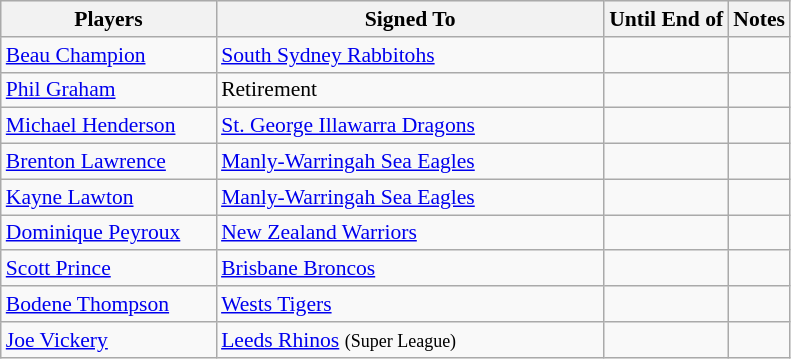<table class="wikitable" style="font-size:90%">
<tr bgcolor="#efefef">
<th style="width:9.5em">Players</th>
<th style="width:17.5em">Signed To</th>
<th>Until End of</th>
<th>Notes</th>
</tr>
<tr>
<td><a href='#'>Beau Champion</a></td>
<td> <a href='#'>South Sydney Rabbitohs</a></td>
<td></td>
<td></td>
</tr>
<tr>
<td><a href='#'>Phil Graham</a></td>
<td>Retirement</td>
<td></td>
<td></td>
</tr>
<tr>
<td><a href='#'>Michael Henderson</a></td>
<td> <a href='#'>St. George Illawarra Dragons</a></td>
<td></td>
<td></td>
</tr>
<tr>
<td><a href='#'>Brenton Lawrence</a></td>
<td> <a href='#'>Manly-Warringah Sea Eagles</a></td>
<td></td>
<td></td>
</tr>
<tr>
<td><a href='#'>Kayne Lawton</a></td>
<td> <a href='#'>Manly-Warringah Sea Eagles</a></td>
<td></td>
<td></td>
</tr>
<tr>
<td><a href='#'>Dominique Peyroux</a></td>
<td> <a href='#'>New Zealand Warriors</a></td>
<td></td>
<td></td>
</tr>
<tr>
<td><a href='#'>Scott Prince</a></td>
<td> <a href='#'>Brisbane Broncos</a></td>
<td></td>
<td></td>
</tr>
<tr>
<td><a href='#'>Bodene Thompson</a></td>
<td> <a href='#'>Wests Tigers</a></td>
<td></td>
<td></td>
</tr>
<tr>
<td><a href='#'>Joe Vickery</a></td>
<td> <a href='#'>Leeds Rhinos</a> <small>(Super League)</small></td>
<td></td>
<td></td>
</tr>
</table>
